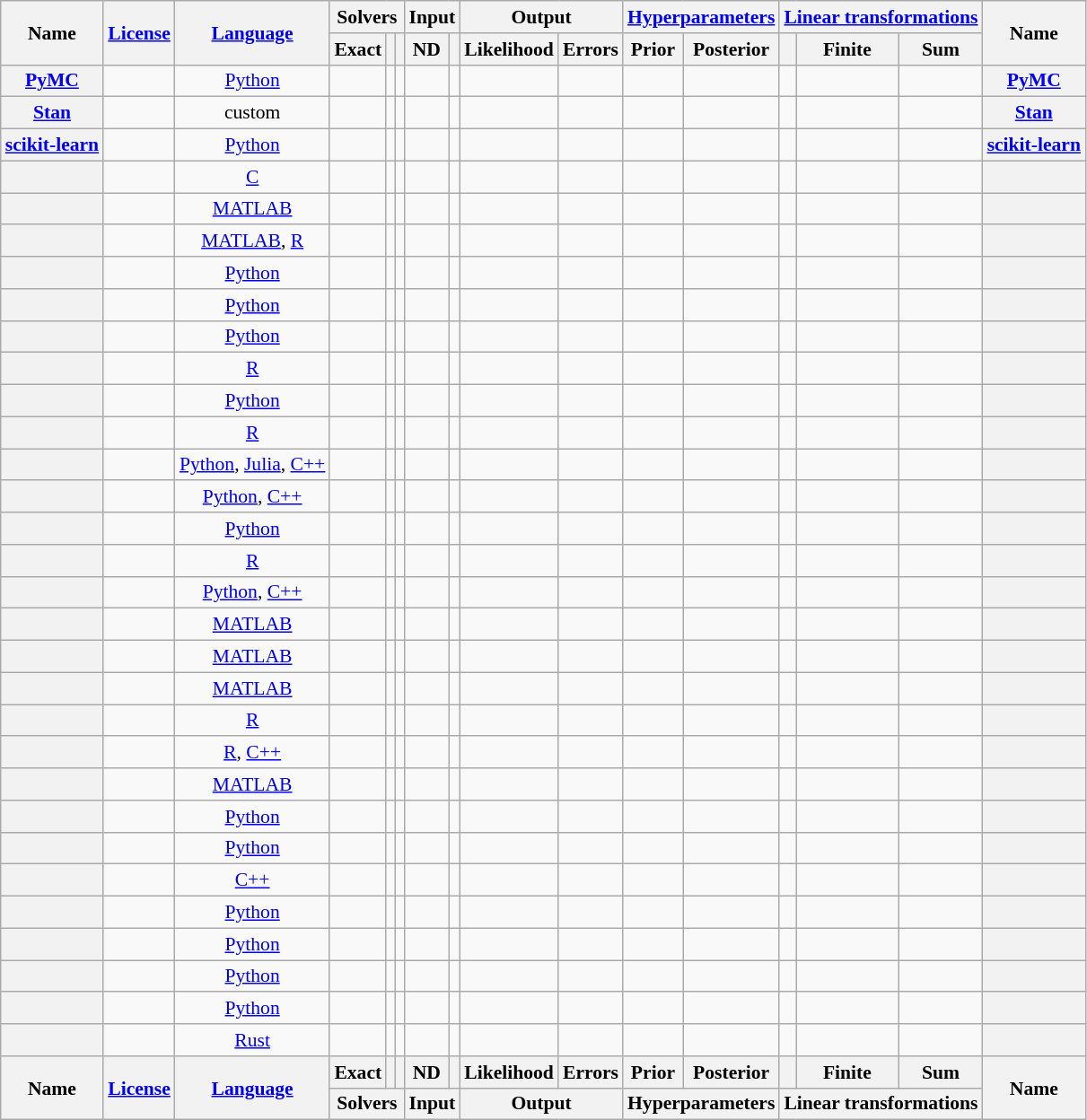<table class="wikitable sortable sort-under" style="font-size: 90%; text-align: center; width: auto;">
<tr>
<th rowspan="2">Name</th>
<th rowspan="2"><a href='#'>License</a></th>
<th rowspan="2"><a href='#'>Language</a></th>
<th colspan="3">Solvers</th>
<th colspan="2">Input</th>
<th colspan="2">Output</th>
<th colspan="2"><a href='#'>Hyperparameters</a></th>
<th colspan="3"><a href='#'>Linear transformations</a></th>
<th rowspan="2">Name</th>
</tr>
<tr>
<th>Exact</th>
<th></th>
<th></th>
<th>ND</th>
<th></th>
<th>Likelihood</th>
<th>Errors</th>
<th>Prior</th>
<th>Posterior</th>
<th></th>
<th>Finite</th>
<th>Sum</th>
</tr>
<tr>
<th><a href='#'>PyMC</a></th>
<td></td>
<td><a href='#'>Python</a></td>
<td></td>
<td></td>
<td></td>
<td></td>
<td></td>
<td></td>
<td></td>
<td></td>
<td></td>
<td></td>
<td></td>
<td></td>
<th><a href='#'>PyMC</a></th>
</tr>
<tr>
<th><a href='#'>Stan</a></th>
<td></td>
<td>custom</td>
<td></td>
<td></td>
<td></td>
<td></td>
<td></td>
<td></td>
<td></td>
<td></td>
<td></td>
<td></td>
<td></td>
<td></td>
<th><a href='#'>Stan</a></th>
</tr>
<tr>
<th><a href='#'>scikit-learn</a></th>
<td></td>
<td><a href='#'>Python</a></td>
<td></td>
<td></td>
<td></td>
<td></td>
<td></td>
<td></td>
<td></td>
<td></td>
<td></td>
<td></td>
<td></td>
<td></td>
<th><a href='#'>scikit-learn</a></th>
</tr>
<tr>
<th><br></th>
<td></td>
<td><a href='#'>C</a></td>
<td></td>
<td></td>
<td></td>
<td></td>
<td></td>
<td></td>
<td></td>
<td></td>
<td></td>
<td></td>
<td></td>
<td></td>
<th></th>
</tr>
<tr>
<th><br></th>
<td></td>
<td><a href='#'>MATLAB</a></td>
<td></td>
<td></td>
<td></td>
<td></td>
<td></td>
<td></td>
<td></td>
<td></td>
<td></td>
<td></td>
<td></td>
<td></td>
<th></th>
</tr>
<tr>
<th><br></th>
<td></td>
<td><a href='#'>MATLAB</a>, <a href='#'>R</a></td>
<td></td>
<td></td>
<td></td>
<td></td>
<td></td>
<td></td>
<td></td>
<td></td>
<td></td>
<td></td>
<td></td>
<td></td>
<th></th>
</tr>
<tr>
<th><br></th>
<td></td>
<td><a href='#'>Python</a></td>
<td></td>
<td></td>
<td></td>
<td></td>
<td></td>
<td></td>
<td></td>
<td></td>
<td></td>
<td></td>
<td></td>
<td></td>
<th></th>
</tr>
<tr>
<th><br></th>
<td></td>
<td><a href='#'>Python</a></td>
<td></td>
<td></td>
<td></td>
<td></td>
<td></td>
<td></td>
<td></td>
<td></td>
<td></td>
<td></td>
<td></td>
<td></td>
<th></th>
</tr>
<tr>
<th><br></th>
<td></td>
<td><a href='#'>Python</a></td>
<td></td>
<td></td>
<td></td>
<td></td>
<td></td>
<td></td>
<td></td>
<td></td>
<td></td>
<td></td>
<td></td>
<td></td>
<th></th>
</tr>
<tr>
<th><br></th>
<td></td>
<td><a href='#'>R</a></td>
<td></td>
<td></td>
<td></td>
<td></td>
<td></td>
<td></td>
<td></td>
<td></td>
<td></td>
<td></td>
<td></td>
<td></td>
<th></th>
</tr>
<tr>
<th><br></th>
<td></td>
<td><a href='#'>Python</a></td>
<td></td>
<td></td>
<td></td>
<td></td>
<td></td>
<td></td>
<td></td>
<td></td>
<td></td>
<td></td>
<td></td>
<td></td>
<th></th>
</tr>
<tr>
<th><br></th>
<td></td>
<td><a href='#'>R</a></td>
<td></td>
<td></td>
<td></td>
<td></td>
<td></td>
<td></td>
<td></td>
<td></td>
<td></td>
<td></td>
<td></td>
<td></td>
<th></th>
</tr>
<tr>
<th><br></th>
<td></td>
<td><a href='#'>Python</a>, <a href='#'>Julia</a>, <a href='#'>C++</a></td>
<td></td>
<td></td>
<td></td>
<td></td>
<td></td>
<td></td>
<td></td>
<td></td>
<td></td>
<td></td>
<td></td>
<td></td>
<th></th>
</tr>
<tr>
<th><br></th>
<td></td>
<td><a href='#'>Python</a>, <a href='#'>C++</a></td>
<td></td>
<td></td>
<td></td>
<td></td>
<td></td>
<td></td>
<td></td>
<td></td>
<td></td>
<td></td>
<td></td>
<td></td>
<th></th>
</tr>
<tr>
<th><br></th>
<td></td>
<td><a href='#'>Python</a></td>
<td></td>
<td></td>
<td></td>
<td></td>
<td></td>
<td></td>
<td></td>
<td></td>
<td></td>
<td></td>
<td></td>
<td></td>
<th></th>
</tr>
<tr>
<th><br></th>
<td></td>
<td><a href='#'>R</a></td>
<td></td>
<td></td>
<td></td>
<td></td>
<td></td>
<td></td>
<td></td>
<td></td>
<td></td>
<td></td>
<td></td>
<td></td>
<th></th>
</tr>
<tr>
<th><br></th>
<td></td>
<td><a href='#'>Python</a>, <a href='#'>C++</a></td>
<td></td>
<td></td>
<td></td>
<td></td>
<td></td>
<td></td>
<td></td>
<td></td>
<td></td>
<td></td>
<td></td>
<td></td>
<th></th>
</tr>
<tr>
<th><br></th>
<td></td>
<td><a href='#'>MATLAB</a></td>
<td></td>
<td></td>
<td></td>
<td></td>
<td></td>
<td></td>
<td></td>
<td></td>
<td></td>
<td></td>
<td></td>
<td></td>
<th></th>
</tr>
<tr>
<th> </th>
<td></td>
<td><a href='#'>MATLAB</a></td>
<td></td>
<td></td>
<td></td>
<td></td>
<td></td>
<td></td>
<td></td>
<td></td>
<td></td>
<td></td>
<td></td>
<td></td>
<th></th>
</tr>
<tr>
<th></th>
<td></td>
<td><a href='#'>MATLAB</a></td>
<td></td>
<td></td>
<td></td>
<td></td>
<td></td>
<td></td>
<td></td>
<td></td>
<td></td>
<td></td>
<td></td>
<td></td>
<th></th>
</tr>
<tr>
<th></th>
<td></td>
<td><a href='#'>R</a></td>
<td></td>
<td></td>
<td></td>
<td></td>
<td></td>
<td></td>
<td></td>
<td></td>
<td></td>
<td></td>
<td></td>
<td></td>
<th></th>
</tr>
<tr>
<th></th>
<td></td>
<td><a href='#'>R</a>, <a href='#'>C++</a></td>
<td></td>
<td></td>
<td></td>
<td></td>
<td></td>
<td></td>
<td></td>
<td></td>
<td></td>
<td></td>
<td></td>
<td></td>
<th></th>
</tr>
<tr>
<th></th>
<td></td>
<td><a href='#'>MATLAB</a></td>
<td></td>
<td></td>
<td></td>
<td></td>
<td></td>
<td></td>
<td></td>
<td></td>
<td></td>
<td></td>
<td></td>
<td></td>
<th></th>
</tr>
<tr>
<th></th>
<td></td>
<td><a href='#'>Python</a></td>
<td></td>
<td></td>
<td></td>
<td></td>
<td></td>
<td></td>
<td></td>
<td></td>
<td></td>
<td></td>
<td></td>
<td></td>
<th></th>
</tr>
<tr>
<th></th>
<td></td>
<td><a href='#'>Python</a></td>
<td></td>
<td></td>
<td></td>
<td></td>
<td></td>
<td></td>
<td></td>
<td></td>
<td></td>
<td></td>
<td></td>
<td></td>
<th></th>
</tr>
<tr>
<th></th>
<td></td>
<td><a href='#'>C++</a></td>
<td></td>
<td></td>
<td></td>
<td></td>
<td></td>
<td></td>
<td></td>
<td></td>
<td></td>
<td></td>
<td></td>
<td></td>
<th></th>
</tr>
<tr>
<th></th>
<td></td>
<td><a href='#'>Python</a></td>
<td></td>
<td></td>
<td></td>
<td></td>
<td></td>
<td></td>
<td></td>
<td></td>
<td></td>
<td></td>
<td></td>
<td></td>
<th></th>
</tr>
<tr>
<th><br></th>
<td></td>
<td><a href='#'>Python</a></td>
<td></td>
<td></td>
<td></td>
<td></td>
<td></td>
<td></td>
<td></td>
<td></td>
<td></td>
<td></td>
<td></td>
<td></td>
<th></th>
</tr>
<tr>
<th></th>
<td></td>
<td><a href='#'>Python</a></td>
<td></td>
<td></td>
<td></td>
<td></td>
<td></td>
<td></td>
<td></td>
<td></td>
<td></td>
<td></td>
<td></td>
<td></td>
<th></th>
</tr>
<tr>
<th></th>
<td></td>
<td><a href='#'>Python</a></td>
<td></td>
<td></td>
<td></td>
<td></td>
<td></td>
<td></td>
<td></td>
<td></td>
<td></td>
<td></td>
<td></td>
<td></td>
<th></th>
</tr>
<tr>
<th><br></th>
<td></td>
<td><a href='#'>Rust</a></td>
<td></td>
<td></td>
<td></td>
<td></td>
<td></td>
<td></td>
<td></td>
<td></td>
<td></td>
<td></td>
<td></td>
<td></td>
<th></th>
</tr>
<tr>
<th rowspan="2">Name</th>
<th rowspan="2"><a href='#'>License</a></th>
<th rowspan="2"><a href='#'>Language</a></th>
<th>Exact</th>
<th></th>
<th></th>
<th>ND</th>
<th></th>
<th>Likelihood</th>
<th>Errors</th>
<th>Prior</th>
<th>Posterior</th>
<th></th>
<th>Finite</th>
<th>Sum</th>
<th rowspan="2">Name</th>
</tr>
<tr>
<th colspan="3">Solvers</th>
<th colspan="2">Input</th>
<th colspan="2">Output</th>
<th colspan="2">Hyperparameters</th>
<th colspan="3">Linear transformations</th>
</tr>
</table>
